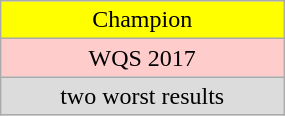<table width=15% class="wikitable" style="text-align: center;">
<tr>
<td bgcolor=yellow>Champion</td>
</tr>
<tr>
<td bgcolor=FFCCCC>WQS 2017</td>
</tr>
<tr>
<td bgcolor=#dcdcdc>two worst results</td>
</tr>
</table>
